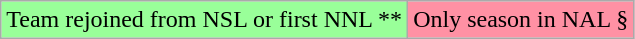<table class="wikitable" style="font-size:100%;line-height:1.1;">
<tr>
<td style="background-color:#99FF99;">Team rejoined from NSL or first NNL **</td>
<td style="background-color:#FF91A4;">Only season in NAL §</td>
</tr>
</table>
